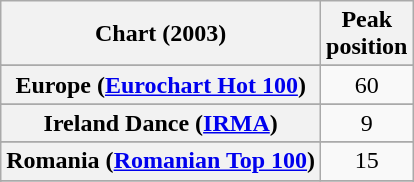<table class="wikitable sortable plainrowheaders" style="text-align:center">
<tr>
<th>Chart (2003)</th>
<th>Peak<br>position</th>
</tr>
<tr>
</tr>
<tr>
</tr>
<tr>
</tr>
<tr>
<th scope="row">Europe (<a href='#'>Eurochart Hot 100</a>)</th>
<td>60</td>
</tr>
<tr>
</tr>
<tr>
<th scope="row">Ireland Dance (<a href='#'>IRMA</a>)</th>
<td>9</td>
</tr>
<tr>
</tr>
<tr>
<th scope="row">Romania (<a href='#'>Romanian Top 100</a>)</th>
<td>15</td>
</tr>
<tr>
</tr>
<tr>
</tr>
<tr>
</tr>
<tr>
</tr>
</table>
